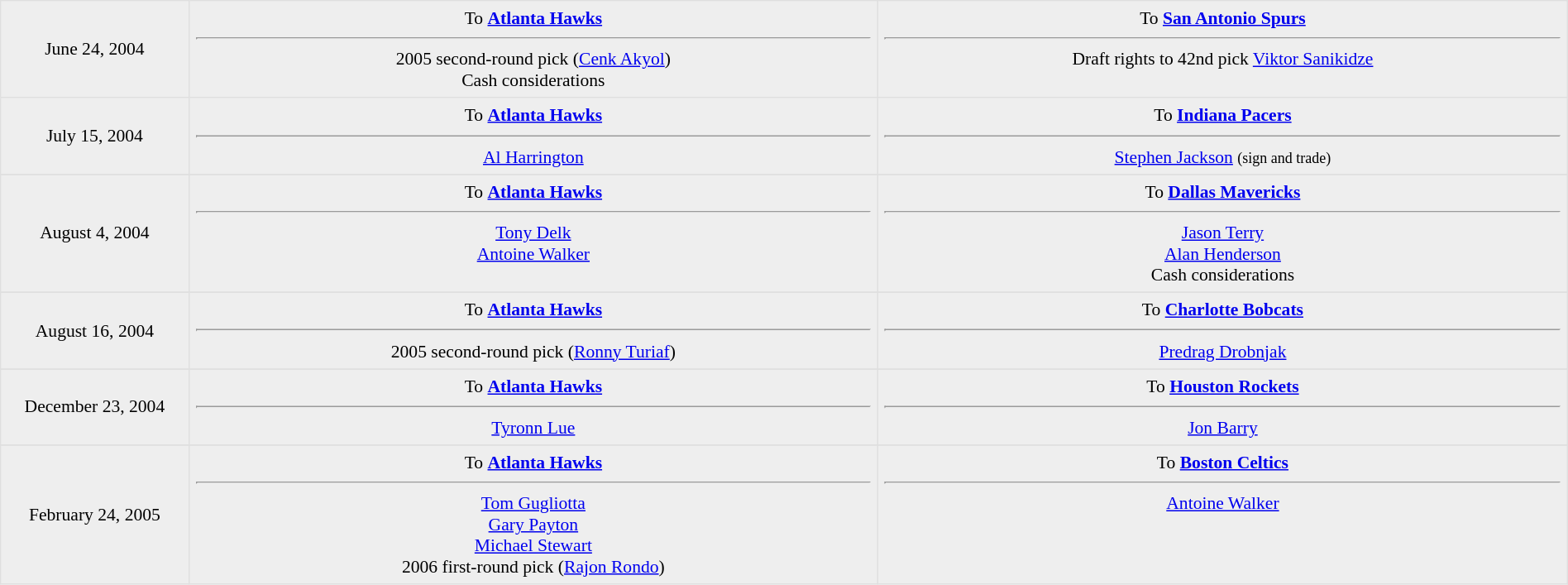<table border=1 style="border-collapse:collapse; font-size:90%; text-align: center; width: 100%" bordercolor="#DFDFDF"  cellpadding="5">
<tr bgcolor="eeeeee">
<td style="width:12%">June 24, 2004</td>
<td style="width:44%" valign="top">To <strong><a href='#'>Atlanta Hawks</a></strong><hr>2005 second-round pick (<a href='#'>Cenk Akyol</a>)<br>Cash considerations</td>
<td style="width:44%" valign="top">To <strong><a href='#'>San Antonio Spurs</a></strong><hr>Draft rights to 42nd pick <a href='#'>Viktor Sanikidze</a></td>
</tr>
<tr bgcolor="eeeeee">
<td style="width:12%">July 15, 2004</td>
<td style="width:44%" valign="top">To <strong><a href='#'>Atlanta Hawks</a></strong><hr><a href='#'>Al Harrington</a></td>
<td style="width:44%" valign="top">To <strong><a href='#'>Indiana Pacers</a></strong><hr><a href='#'>Stephen Jackson</a> <small>(sign and trade)</small></td>
</tr>
<tr>
</tr>
<tr bgcolor="eeeeee">
<td style="width:12%">August 4, 2004</td>
<td style="width:44%" valign="top">To <strong><a href='#'>Atlanta Hawks</a></strong><hr><a href='#'>Tony Delk</a><br><a href='#'>Antoine Walker</a></td>
<td style="width:44%" valign="top">To <strong><a href='#'>Dallas Mavericks</a></strong><hr><a href='#'>Jason Terry</a><br><a href='#'>Alan Henderson</a><br>Cash considerations</td>
</tr>
<tr>
</tr>
<tr bgcolor="eeeeee">
<td style="width:12%">August 16, 2004</td>
<td style="width:44%" valign="top">To <strong><a href='#'>Atlanta Hawks</a></strong><hr>2005 second-round pick (<a href='#'>Ronny Turiaf</a>)</td>
<td style="width:44%" valign="top">To <strong><a href='#'>Charlotte Bobcats</a></strong><hr><a href='#'>Predrag Drobnjak</a></td>
</tr>
<tr>
</tr>
<tr bgcolor="eeeeee">
<td style="width:12%">December 23, 2004</td>
<td style="width:44%" valign="top">To <strong><a href='#'>Atlanta Hawks</a></strong><hr><a href='#'>Tyronn Lue</a></td>
<td style="width:44%" valign="top">To <strong><a href='#'>Houston Rockets</a></strong><hr><a href='#'>Jon Barry</a></td>
</tr>
<tr>
</tr>
<tr bgcolor="eeeeee">
<td style="width:12%">February 24, 2005</td>
<td style="width:44%" valign="top">To <strong><a href='#'>Atlanta Hawks</a></strong><hr><a href='#'>Tom Gugliotta</a><br><a href='#'>Gary Payton</a><br><a href='#'>Michael Stewart</a><br>2006 first-round pick (<a href='#'>Rajon Rondo</a>)</td>
<td style="width:44%" valign="top">To <strong><a href='#'>Boston Celtics</a></strong><hr><a href='#'>Antoine Walker</a></td>
</tr>
</table>
